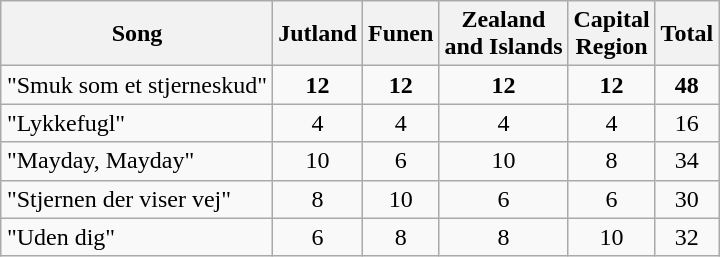<table class="wikitable" style="margin: 1em auto 1em auto; text-align:center">
<tr>
<th>Song</th>
<th>Jutland</th>
<th>Funen</th>
<th>Zealand<br>and Islands</th>
<th>Capital<br>Region</th>
<th>Total</th>
</tr>
<tr>
<td align="left">"Smuk som et stjerneskud"</td>
<td><strong>12</strong></td>
<td><strong>12</strong></td>
<td><strong>12</strong></td>
<td><strong>12</strong></td>
<td><strong>48</strong></td>
</tr>
<tr>
<td align="left">"Lykkefugl"</td>
<td>4</td>
<td>4</td>
<td>4</td>
<td>4</td>
<td>16</td>
</tr>
<tr>
<td align="left">"Mayday, Mayday"</td>
<td>10</td>
<td>6</td>
<td>10</td>
<td>8</td>
<td>34</td>
</tr>
<tr>
<td align="left">"Stjernen der viser vej"</td>
<td>8</td>
<td>10</td>
<td>6</td>
<td>6</td>
<td>30</td>
</tr>
<tr>
<td align="left">"Uden dig"</td>
<td>6</td>
<td>8</td>
<td>8</td>
<td>10</td>
<td>32</td>
</tr>
</table>
